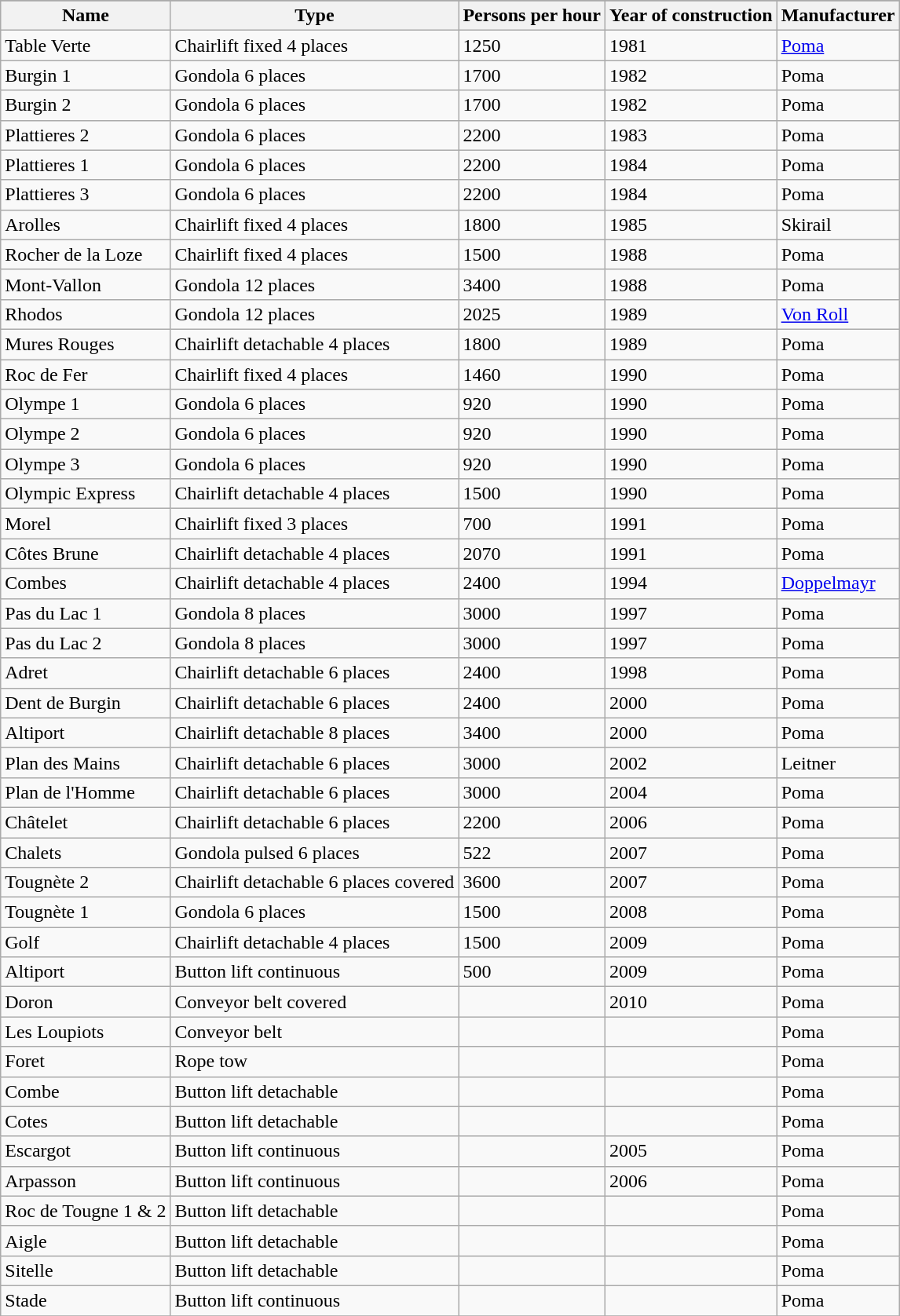<table class="wikitable sortable" border="1">
<tr Current Lifts>
</tr>
<tr>
<th scope="col">Name</th>
<th scope="col">Type</th>
<th scope="col">Persons per hour</th>
<th scope="col">Year of construction</th>
<th scope="col">Manufacturer</th>
</tr>
<tr>
<td>Table Verte</td>
<td>Chairlift fixed 4 places</td>
<td>1250</td>
<td>1981</td>
<td><a href='#'>Poma</a></td>
</tr>
<tr>
<td>Burgin 1</td>
<td>Gondola 6 places</td>
<td>1700</td>
<td>1982</td>
<td>Poma</td>
</tr>
<tr>
<td>Burgin 2</td>
<td>Gondola 6 places</td>
<td>1700</td>
<td>1982</td>
<td>Poma</td>
</tr>
<tr>
<td>Plattieres 2</td>
<td>Gondola 6 places</td>
<td>2200</td>
<td>1983</td>
<td>Poma</td>
</tr>
<tr>
<td>Plattieres 1</td>
<td>Gondola 6 places</td>
<td>2200</td>
<td>1984</td>
<td>Poma</td>
</tr>
<tr>
<td>Plattieres 3</td>
<td>Gondola 6 places</td>
<td>2200</td>
<td>1984</td>
<td>Poma</td>
</tr>
<tr>
<td>Arolles</td>
<td>Chairlift fixed 4 places</td>
<td>1800</td>
<td>1985</td>
<td>Skirail</td>
</tr>
<tr>
<td>Rocher de la Loze</td>
<td>Chairlift fixed 4 places</td>
<td>1500</td>
<td>1988</td>
<td>Poma</td>
</tr>
<tr>
<td>Mont-Vallon</td>
<td>Gondola 12 places</td>
<td>3400</td>
<td>1988</td>
<td>Poma</td>
</tr>
<tr>
<td>Rhodos</td>
<td>Gondola 12 places</td>
<td>2025</td>
<td>1989</td>
<td><a href='#'>Von Roll</a></td>
</tr>
<tr>
<td>Mures Rouges</td>
<td>Chairlift detachable 4 places</td>
<td>1800</td>
<td>1989</td>
<td>Poma</td>
</tr>
<tr>
<td>Roc de Fer</td>
<td>Chairlift fixed 4 places</td>
<td>1460</td>
<td>1990</td>
<td>Poma</td>
</tr>
<tr>
<td>Olympe 1</td>
<td>Gondola 6 places</td>
<td>920</td>
<td>1990</td>
<td>Poma</td>
</tr>
<tr>
<td>Olympe 2</td>
<td>Gondola 6 places</td>
<td>920</td>
<td>1990</td>
<td>Poma</td>
</tr>
<tr>
<td>Olympe 3</td>
<td>Gondola 6 places</td>
<td>920</td>
<td>1990</td>
<td>Poma</td>
</tr>
<tr>
<td>Olympic Express</td>
<td>Chairlift detachable 4 places</td>
<td>1500</td>
<td>1990</td>
<td>Poma</td>
</tr>
<tr>
<td>Morel</td>
<td>Chairlift fixed 3 places</td>
<td>700</td>
<td>1991</td>
<td>Poma</td>
</tr>
<tr>
<td>Côtes Brune</td>
<td>Chairlift detachable 4 places</td>
<td>2070</td>
<td>1991</td>
<td>Poma</td>
</tr>
<tr>
<td>Combes</td>
<td>Chairlift detachable 4 places</td>
<td>2400</td>
<td>1994</td>
<td><a href='#'>Doppelmayr</a></td>
</tr>
<tr>
<td>Pas du Lac 1</td>
<td>Gondola 8 places</td>
<td>3000</td>
<td>1997</td>
<td>Poma</td>
</tr>
<tr>
<td>Pas du Lac 2</td>
<td>Gondola 8 places</td>
<td>3000</td>
<td>1997</td>
<td>Poma</td>
</tr>
<tr>
<td>Adret</td>
<td>Chairlift detachable 6 places</td>
<td>2400</td>
<td>1998</td>
<td>Poma</td>
</tr>
<tr>
<td>Dent de Burgin</td>
<td>Chairlift detachable 6 places</td>
<td>2400</td>
<td>2000</td>
<td>Poma</td>
</tr>
<tr>
<td>Altiport</td>
<td>Chairlift detachable 8 places</td>
<td>3400</td>
<td>2000</td>
<td>Poma</td>
</tr>
<tr>
<td>Plan des Mains</td>
<td>Chairlift detachable 6 places</td>
<td>3000</td>
<td>2002</td>
<td>Leitner</td>
</tr>
<tr>
<td>Plan de l'Homme</td>
<td>Chairlift detachable 6 places</td>
<td>3000</td>
<td>2004</td>
<td>Poma</td>
</tr>
<tr>
<td>Châtelet</td>
<td>Chairlift detachable 6 places</td>
<td>2200</td>
<td>2006</td>
<td>Poma</td>
</tr>
<tr>
<td>Chalets</td>
<td>Gondola pulsed 6 places</td>
<td>522</td>
<td>2007</td>
<td>Poma</td>
</tr>
<tr>
<td>Tougnète 2</td>
<td>Chairlift detachable 6 places covered</td>
<td>3600</td>
<td>2007</td>
<td>Poma</td>
</tr>
<tr>
<td>Tougnète 1</td>
<td>Gondola 6 places</td>
<td>1500</td>
<td>2008</td>
<td>Poma</td>
</tr>
<tr>
<td>Golf</td>
<td>Chairlift detachable 4 places</td>
<td>1500</td>
<td>2009</td>
<td>Poma</td>
</tr>
<tr>
<td>Altiport</td>
<td>Button lift continuous</td>
<td>500</td>
<td>2009</td>
<td>Poma</td>
</tr>
<tr>
<td>Doron</td>
<td>Conveyor belt covered</td>
<td></td>
<td>2010</td>
<td>Poma</td>
</tr>
<tr>
<td>Les Loupiots</td>
<td>Conveyor belt</td>
<td></td>
<td></td>
<td>Poma</td>
</tr>
<tr>
<td>Foret</td>
<td>Rope tow</td>
<td></td>
<td></td>
<td>Poma</td>
</tr>
<tr>
<td>Combe</td>
<td>Button lift detachable</td>
<td></td>
<td></td>
<td>Poma</td>
</tr>
<tr>
<td>Cotes</td>
<td>Button lift detachable</td>
<td></td>
<td></td>
<td>Poma</td>
</tr>
<tr>
<td>Escargot</td>
<td>Button lift continuous</td>
<td></td>
<td>2005</td>
<td>Poma</td>
</tr>
<tr>
<td>Arpasson</td>
<td>Button lift continuous</td>
<td></td>
<td>2006</td>
<td>Poma</td>
</tr>
<tr>
<td>Roc de Tougne 1 & 2</td>
<td>Button lift detachable</td>
<td></td>
<td></td>
<td>Poma</td>
</tr>
<tr>
<td>Aigle</td>
<td>Button lift detachable</td>
<td></td>
<td></td>
<td>Poma</td>
</tr>
<tr>
<td>Sitelle</td>
<td>Button lift detachable</td>
<td></td>
<td></td>
<td>Poma</td>
</tr>
<tr>
<td>Stade</td>
<td>Button lift continuous</td>
<td></td>
<td></td>
<td>Poma</td>
</tr>
<tr>
</tr>
</table>
